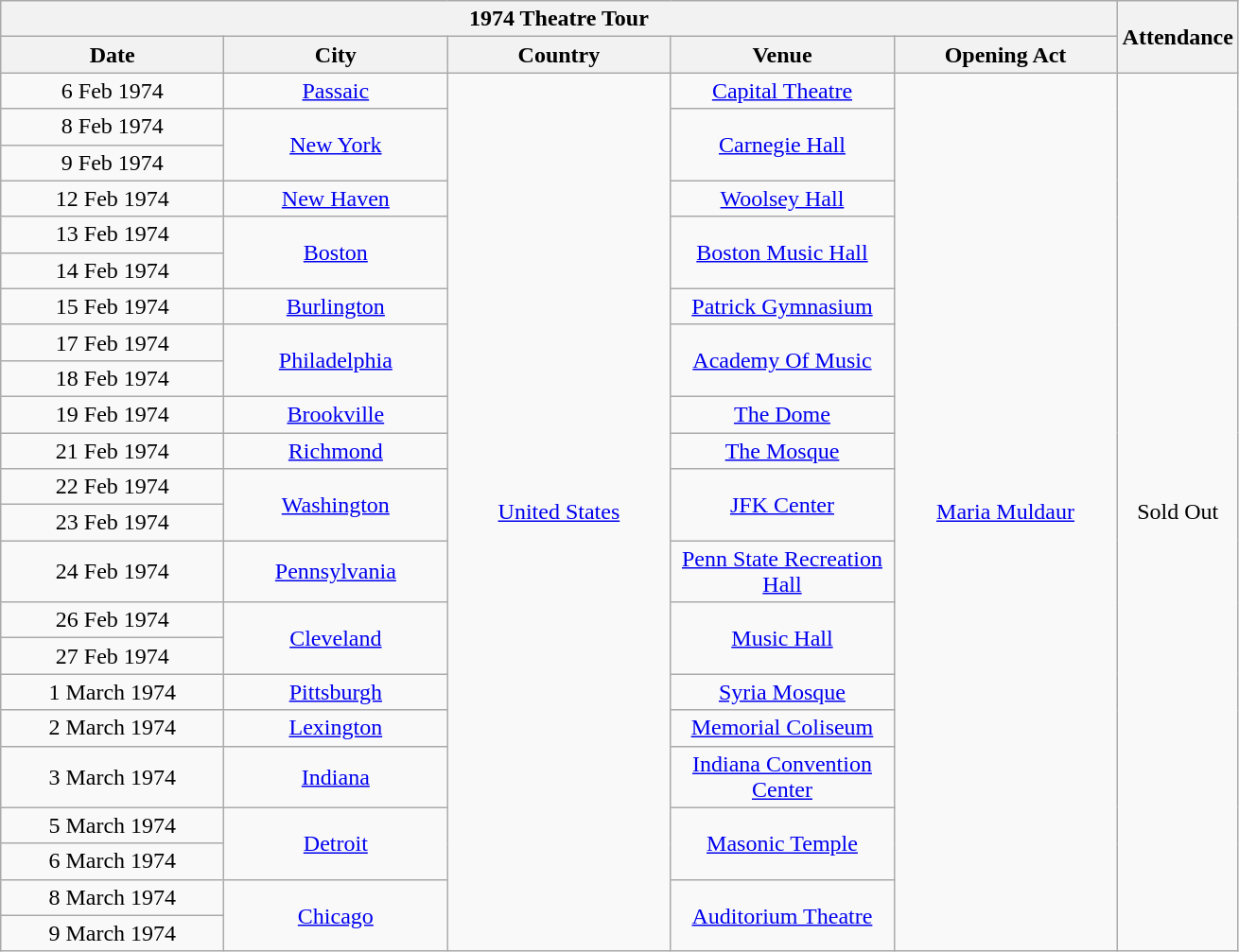<table class="wikitable" style="text-align:center;">
<tr>
<th colspan="5">1974 Theatre Tour</th>
<th rowspan="2">Attendance</th>
</tr>
<tr>
<th width="150">Date</th>
<th width="150">City</th>
<th width="150">Country</th>
<th width="150">Venue</th>
<th width="150">Opening Act</th>
</tr>
<tr>
<td>6 Feb 1974</td>
<td><a href='#'>Passaic</a></td>
<td rowspan="23"><a href='#'>United States</a></td>
<td><a href='#'>Capital Theatre</a></td>
<td rowspan="23"><a href='#'>Maria Muldaur</a></td>
<td rowspan="23">Sold Out</td>
</tr>
<tr>
<td>8 Feb 1974</td>
<td rowspan="2"><a href='#'>New York</a></td>
<td rowspan="2"><a href='#'>Carnegie Hall</a></td>
</tr>
<tr>
<td>9 Feb 1974</td>
</tr>
<tr>
<td>12 Feb 1974</td>
<td><a href='#'>New Haven</a></td>
<td><a href='#'>Woolsey Hall</a></td>
</tr>
<tr>
<td>13 Feb 1974</td>
<td rowspan="2"><a href='#'>Boston</a></td>
<td rowspan="2"><a href='#'>Boston Music Hall</a></td>
</tr>
<tr>
<td>14 Feb 1974</td>
</tr>
<tr>
<td>15 Feb 1974</td>
<td><a href='#'>Burlington</a></td>
<td><a href='#'>Patrick Gymnasium</a></td>
</tr>
<tr>
<td>17 Feb 1974</td>
<td rowspan="2"><a href='#'>Philadelphia</a></td>
<td rowspan="2"><a href='#'>Academy Of Music</a></td>
</tr>
<tr>
<td>18 Feb 1974</td>
</tr>
<tr>
<td>19 Feb 1974</td>
<td><a href='#'>Brookville</a></td>
<td><a href='#'>The Dome</a></td>
</tr>
<tr>
<td>21 Feb 1974</td>
<td><a href='#'>Richmond</a></td>
<td><a href='#'>The Mosque</a></td>
</tr>
<tr>
<td>22 Feb 1974</td>
<td rowspan="2"><a href='#'>Washington</a></td>
<td rowspan="2"><a href='#'>JFK Center</a></td>
</tr>
<tr>
<td>23 Feb 1974</td>
</tr>
<tr>
<td>24 Feb 1974</td>
<td><a href='#'>Pennsylvania</a></td>
<td><a href='#'>Penn State Recreation Hall</a></td>
</tr>
<tr>
<td>26 Feb 1974</td>
<td rowspan="2"><a href='#'>Cleveland</a></td>
<td rowspan="2"><a href='#'>Music Hall</a></td>
</tr>
<tr>
<td>27 Feb 1974</td>
</tr>
<tr>
<td>1 March 1974</td>
<td><a href='#'>Pittsburgh</a></td>
<td><a href='#'>Syria Mosque</a></td>
</tr>
<tr>
<td>2 March 1974</td>
<td><a href='#'>Lexington</a></td>
<td><a href='#'>Memorial Coliseum</a></td>
</tr>
<tr>
<td>3 March 1974</td>
<td><a href='#'>Indiana</a></td>
<td><a href='#'>Indiana Convention Center</a></td>
</tr>
<tr>
<td>5 March 1974</td>
<td rowspan="2"><a href='#'>Detroit</a></td>
<td rowspan="2"><a href='#'>Masonic Temple</a></td>
</tr>
<tr>
<td>6 March 1974</td>
</tr>
<tr>
<td>8 March 1974</td>
<td rowspan="2"><a href='#'>Chicago</a></td>
<td rowspan="2"><a href='#'>Auditorium Theatre</a></td>
</tr>
<tr>
<td>9 March 1974</td>
</tr>
</table>
